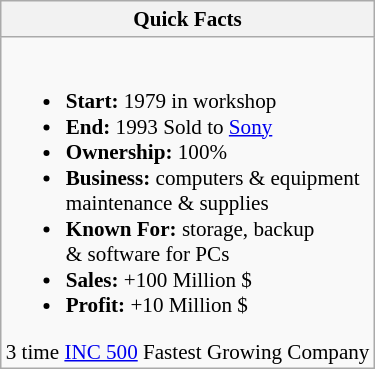<table class="wikitable" style="float:left; font-size:88%; margin-right:1em;">
<tr>
<th colspan="2">Quick Facts</th>
</tr>
<tr>
<td><br><ul><li><strong>Start:</strong> 1979 in workshop</li><li><strong>End:</strong> 1993 Sold to <a href='#'>Sony</a></li><li><strong>Ownership:</strong> 100%</li><li><strong>Business:</strong> computers & equipment<br>maintenance & supplies</li><li><strong>Known For:</strong> storage, backup<br>& software for PCs</li><li><strong>Sales:</strong> +100 Million $</li><li><strong>Profit:</strong> +10 Million $</li></ul>3 time <a href='#'>INC 500</a> Fastest Growing Company</td>
</tr>
</table>
